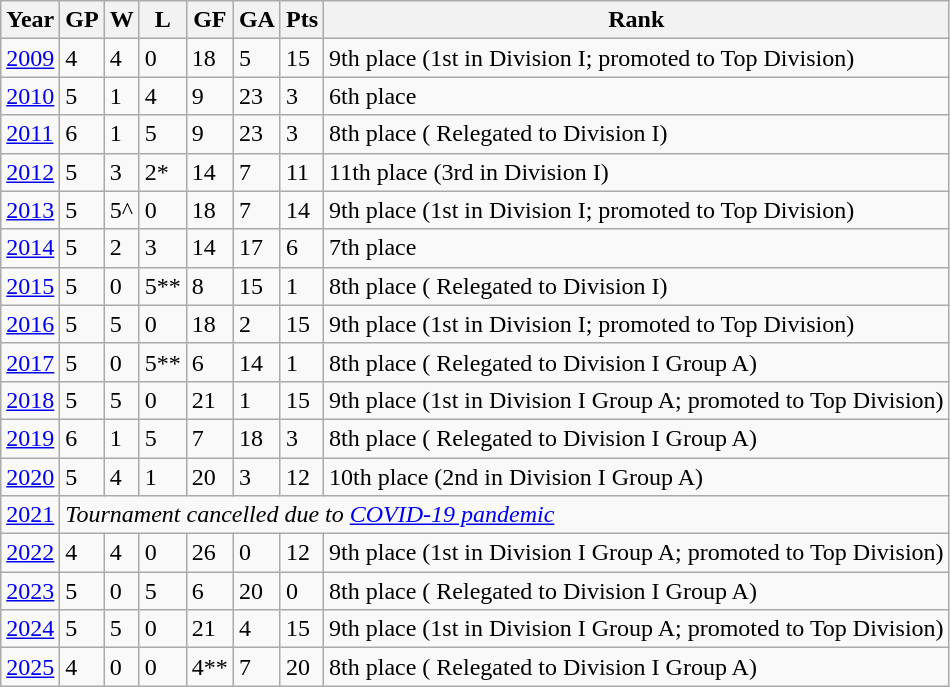<table class="wikitable">
<tr>
<th>Year</th>
<th>GP</th>
<th>W</th>
<th>L</th>
<th>GF</th>
<th>GA</th>
<th>Pts</th>
<th>Rank</th>
</tr>
<tr>
<td align="left"> <a href='#'>2009</a></td>
<td>4</td>
<td>4</td>
<td>0</td>
<td>18</td>
<td>5</td>
<td>15</td>
<td>9th place (1st in Division I;  promoted to Top Division)</td>
</tr>
<tr>
<td align="left"> <a href='#'>2010</a></td>
<td>5</td>
<td>1</td>
<td>4</td>
<td>9</td>
<td>23</td>
<td>3</td>
<td>6th place</td>
</tr>
<tr>
<td align="left"> <a href='#'>2011</a></td>
<td>6</td>
<td>1</td>
<td>5</td>
<td>9</td>
<td>23</td>
<td>3</td>
<td>8th place ( Relegated to Division I)</td>
</tr>
<tr>
<td align="left"> <a href='#'>2012</a></td>
<td>5</td>
<td>3</td>
<td>2*</td>
<td>14</td>
<td>7</td>
<td>11</td>
<td>11th place (3rd in Division I)</td>
</tr>
<tr>
<td align="left"> <a href='#'>2013</a></td>
<td>5</td>
<td>5^</td>
<td>0</td>
<td>18</td>
<td>7</td>
<td>14</td>
<td>9th place (1st in Division I;  promoted to Top Division)</td>
</tr>
<tr>
<td align="left"> <a href='#'>2014</a></td>
<td>5</td>
<td>2</td>
<td>3</td>
<td>14</td>
<td>17</td>
<td>6</td>
<td>7th place</td>
</tr>
<tr>
<td align="left"> <a href='#'>2015</a></td>
<td>5</td>
<td>0</td>
<td>5**</td>
<td>8</td>
<td>15</td>
<td>1</td>
<td>8th place ( Relegated to Division I)</td>
</tr>
<tr>
<td align="left"> <a href='#'>2016</a></td>
<td>5</td>
<td>5</td>
<td>0</td>
<td>18</td>
<td>2</td>
<td>15</td>
<td>9th place (1st in Division I;  promoted to Top Division)</td>
</tr>
<tr>
<td align="left"> <a href='#'>2017</a></td>
<td>5</td>
<td>0</td>
<td>5**</td>
<td>6</td>
<td>14</td>
<td>1</td>
<td>8th place ( Relegated to Division I Group A)</td>
</tr>
<tr>
<td align="left"> <a href='#'>2018</a></td>
<td>5</td>
<td>5</td>
<td>0</td>
<td>21</td>
<td>1</td>
<td>15</td>
<td>9th place (1st in Division I Group A;  promoted to Top Division)</td>
</tr>
<tr>
<td align="left"> <a href='#'>2019</a></td>
<td>6</td>
<td>1</td>
<td>5</td>
<td>7</td>
<td>18</td>
<td>3</td>
<td>8th place ( Relegated to Division I Group A)</td>
</tr>
<tr>
<td align="left"> <a href='#'>2020</a></td>
<td>5</td>
<td>4</td>
<td>1</td>
<td>20</td>
<td>3</td>
<td>12</td>
<td>10th place (2nd in Division I Group A)</td>
</tr>
<tr>
<td><a href='#'>2021</a></td>
<td colspan="7"><em>Tournament cancelled due to <a href='#'>COVID-19 pandemic</a></em></td>
</tr>
<tr>
<td align="left"> <a href='#'>2022</a></td>
<td>4</td>
<td>4</td>
<td>0</td>
<td>26</td>
<td>0</td>
<td>12</td>
<td>9th place (1st in Division I Group A;  promoted to Top Division)</td>
</tr>
<tr>
<td align="left"> <a href='#'>2023</a></td>
<td>5</td>
<td>0</td>
<td>5</td>
<td>6</td>
<td>20</td>
<td>0</td>
<td>8th place ( Relegated to Division I Group A)</td>
</tr>
<tr>
<td align="left"> <a href='#'>2024</a></td>
<td>5</td>
<td>5</td>
<td>0</td>
<td>21</td>
<td>4</td>
<td>15</td>
<td>9th place (1st in Division I Group A;  promoted to Top Division)</td>
</tr>
<tr>
<td align="left"> <a href='#'>2025</a></td>
<td>4</td>
<td>0</td>
<td>0</td>
<td>4**</td>
<td>7</td>
<td>20</td>
<td>8th place ( Relegated to Division I Group A)</td>
</tr>
</table>
